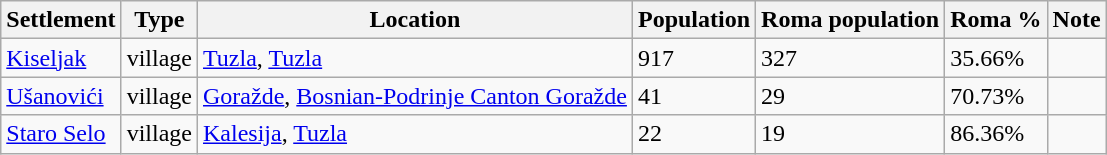<table class="wikitable">
<tr>
<th>Settlement</th>
<th>Type</th>
<th>Location</th>
<th>Population</th>
<th>Roma population</th>
<th>Roma %</th>
<th>Note</th>
</tr>
<tr>
<td><a href='#'>Kiseljak</a></td>
<td>village</td>
<td><a href='#'>Tuzla</a>, <a href='#'>Tuzla</a></td>
<td>917</td>
<td>327</td>
<td>35.66%</td>
<td></td>
</tr>
<tr>
<td><a href='#'>Ušanovići</a></td>
<td>village</td>
<td><a href='#'>Goražde</a>, <a href='#'>Bosnian-Podrinje Canton Goražde</a></td>
<td>41</td>
<td>29</td>
<td>70.73%</td>
<td></td>
</tr>
<tr>
<td><a href='#'>Staro Selo</a></td>
<td>village</td>
<td><a href='#'>Kalesija</a>, <a href='#'>Tuzla</a></td>
<td>22</td>
<td>19</td>
<td>86.36%</td>
<td></td>
</tr>
</table>
